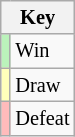<table class="wikitable" style="font-size: 85%">
<tr>
<th colspan="2">Key</th>
</tr>
<tr>
<td bgcolor=#BBF3BB></td>
<td>Win</td>
</tr>
<tr>
<td bgcolor=#FFFFBB></td>
<td>Draw</td>
</tr>
<tr>
<td bgcolor=#FFBBBB></td>
<td>Defeat</td>
</tr>
</table>
